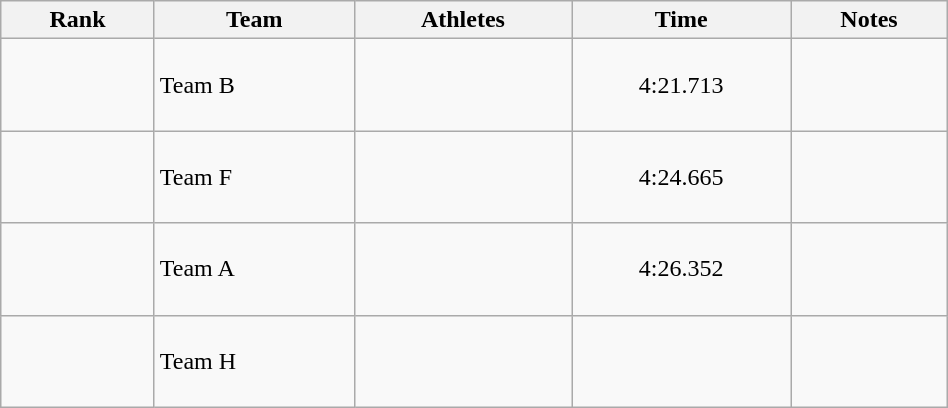<table class="wikitable sortable" style="text-align:center" width=50%>
<tr>
<th>Rank</th>
<th>Team</th>
<th>Athletes</th>
<th>Time</th>
<th>Notes</th>
</tr>
<tr>
<td></td>
<td align=left>Team B</td>
<td align=left><br><br><br></td>
<td>4:21.713</td>
<td></td>
</tr>
<tr>
<td></td>
<td align=left>Team F</td>
<td align=left><br> <br> <br></td>
<td>4:24.665</td>
<td></td>
</tr>
<tr>
<td></td>
<td align=left>Team A</td>
<td align=left><br><br><br></td>
<td>4:26.352</td>
<td></td>
</tr>
<tr>
<td></td>
<td align=left>Team H</td>
<td align=left><br><br><br></td>
<td></td>
<td></td>
</tr>
</table>
